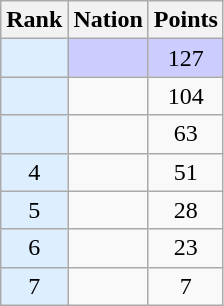<table class="wikitable sortable" style="text-align:center">
<tr>
<th>Rank</th>
<th>Nation</th>
<th>Points</th>
</tr>
<tr style="background-color:#ccccff">
<td bgcolor = DDEEFF></td>
<td align=left></td>
<td>127</td>
</tr>
<tr>
<td bgcolor = DDEEFF></td>
<td align=left></td>
<td>104</td>
</tr>
<tr>
<td bgcolor = DDEEFF></td>
<td align=left></td>
<td>63</td>
</tr>
<tr>
<td bgcolor = DDEEFF>4</td>
<td align=left></td>
<td>51</td>
</tr>
<tr>
<td bgcolor = DDEEFF>5</td>
<td align=left></td>
<td>28</td>
</tr>
<tr>
<td bgcolor = DDEEFF>6</td>
<td align=left></td>
<td>23</td>
</tr>
<tr>
<td bgcolor = DDEEFF>7</td>
<td align=left></td>
<td>7</td>
</tr>
</table>
